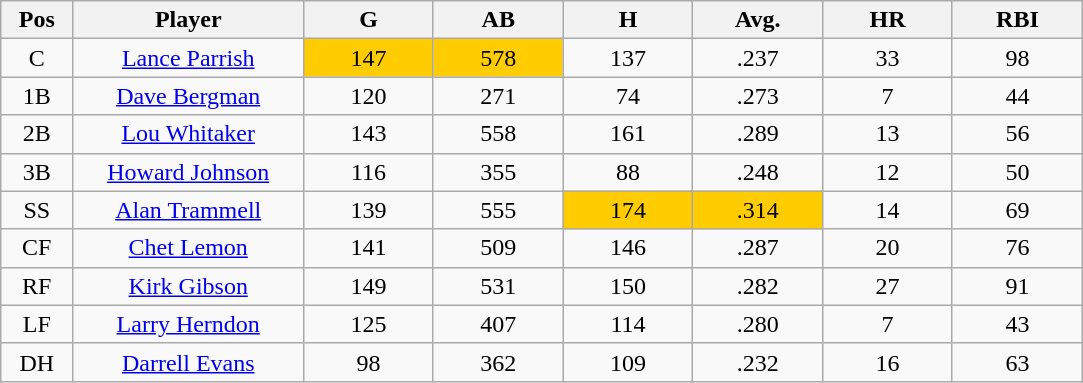<table class="wikitable sortable">
<tr>
<th bgcolor="#DDDDFF" width="5%">Pos</th>
<th bgcolor="#DDDDFF" width="16%">Player</th>
<th bgcolor="#DDDDFF" width="9%">G</th>
<th bgcolor="#DDDDFF" width="9%">AB</th>
<th bgcolor="#DDDDFF" width="9%">H</th>
<th bgcolor="#DDDDFF" width="9%">Avg.</th>
<th bgcolor="#DDDDFF" width="9%">HR</th>
<th bgcolor="#DDDDFF" width="9%">RBI</th>
</tr>
<tr align="center">
<td>C</td>
<td><a href='#'>Lance Parrish</a></td>
<td style="background:#fc0;">147</td>
<td style="background:#fc0;">578</td>
<td>137</td>
<td>.237</td>
<td>33</td>
<td>98</td>
</tr>
<tr align="center">
<td>1B</td>
<td><a href='#'>Dave Bergman</a></td>
<td>120</td>
<td>271</td>
<td>74</td>
<td>.273</td>
<td>7</td>
<td>44</td>
</tr>
<tr align="center">
<td>2B</td>
<td><a href='#'>Lou Whitaker</a></td>
<td>143</td>
<td>558</td>
<td>161</td>
<td>.289</td>
<td>13</td>
<td>56</td>
</tr>
<tr align="center">
<td>3B</td>
<td><a href='#'>Howard Johnson</a></td>
<td>116</td>
<td>355</td>
<td>88</td>
<td>.248</td>
<td>12</td>
<td>50</td>
</tr>
<tr align="center">
<td>SS</td>
<td><a href='#'>Alan Trammell</a></td>
<td>139</td>
<td>555</td>
<td style="background:#fc0;">174</td>
<td style="background:#fc0;">.314</td>
<td>14</td>
<td>69</td>
</tr>
<tr align="center">
<td>CF</td>
<td><a href='#'>Chet Lemon</a></td>
<td>141</td>
<td>509</td>
<td>146</td>
<td>.287</td>
<td>20</td>
<td>76</td>
</tr>
<tr align="center">
<td>RF</td>
<td><a href='#'>Kirk Gibson</a></td>
<td>149</td>
<td>531</td>
<td>150</td>
<td>.282</td>
<td>27</td>
<td>91</td>
</tr>
<tr align="center">
<td>LF</td>
<td><a href='#'>Larry Herndon</a></td>
<td>125</td>
<td>407</td>
<td>114</td>
<td>.280</td>
<td>7</td>
<td>43</td>
</tr>
<tr align="center">
<td>DH</td>
<td><a href='#'>Darrell Evans</a></td>
<td>98</td>
<td>362</td>
<td>109</td>
<td>.232</td>
<td>16</td>
<td>63</td>
</tr>
</table>
